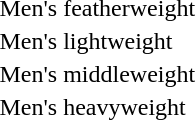<table>
<tr>
<td>Men's featherweight<br></td>
<td></td>
<td></td>
<td></td>
</tr>
<tr>
<td>Men's lightweight<br></td>
<td></td>
<td></td>
<td></td>
</tr>
<tr>
<td>Men's middleweight<br></td>
<td></td>
<td></td>
<td></td>
</tr>
<tr>
<td>Men's heavyweight<br></td>
<td></td>
<td></td>
<td></td>
</tr>
</table>
